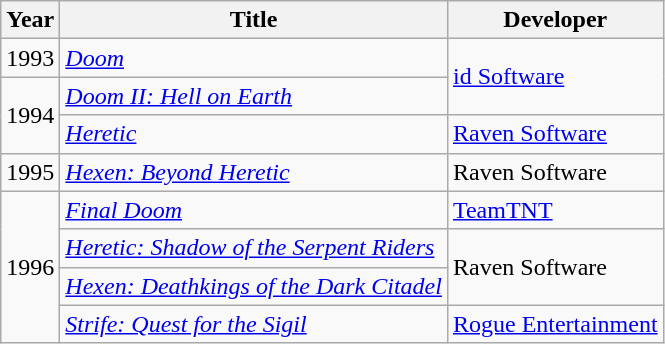<table class="wikitable sortable">
<tr>
<th>Year</th>
<th>Title</th>
<th>Developer</th>
</tr>
<tr>
<td>1993</td>
<td><em><a href='#'>Doom</a></em></td>
<td rowspan="2"><a href='#'>id Software</a></td>
</tr>
<tr>
<td rowspan="2">1994</td>
<td><em><a href='#'>Doom II: Hell on Earth</a></em></td>
</tr>
<tr>
<td><em><a href='#'>Heretic</a></em></td>
<td><a href='#'>Raven Software</a></td>
</tr>
<tr>
<td rowspan="1">1995</td>
<td><em><a href='#'>Hexen: Beyond Heretic</a></em></td>
<td>Raven Software</td>
</tr>
<tr>
<td rowspan="4">1996</td>
<td><em><a href='#'>Final Doom</a></em></td>
<td><a href='#'>TeamTNT</a></td>
</tr>
<tr>
<td><em><a href='#'>Heretic: Shadow of the Serpent Riders</a></em></td>
<td rowspan="2">Raven Software</td>
</tr>
<tr>
<td><em><a href='#'>Hexen: Deathkings of the Dark Citadel</a></em></td>
</tr>
<tr>
<td><em><a href='#'>Strife: Quest for the Sigil</a></em></td>
<td><a href='#'>Rogue Entertainment</a></td>
</tr>
</table>
